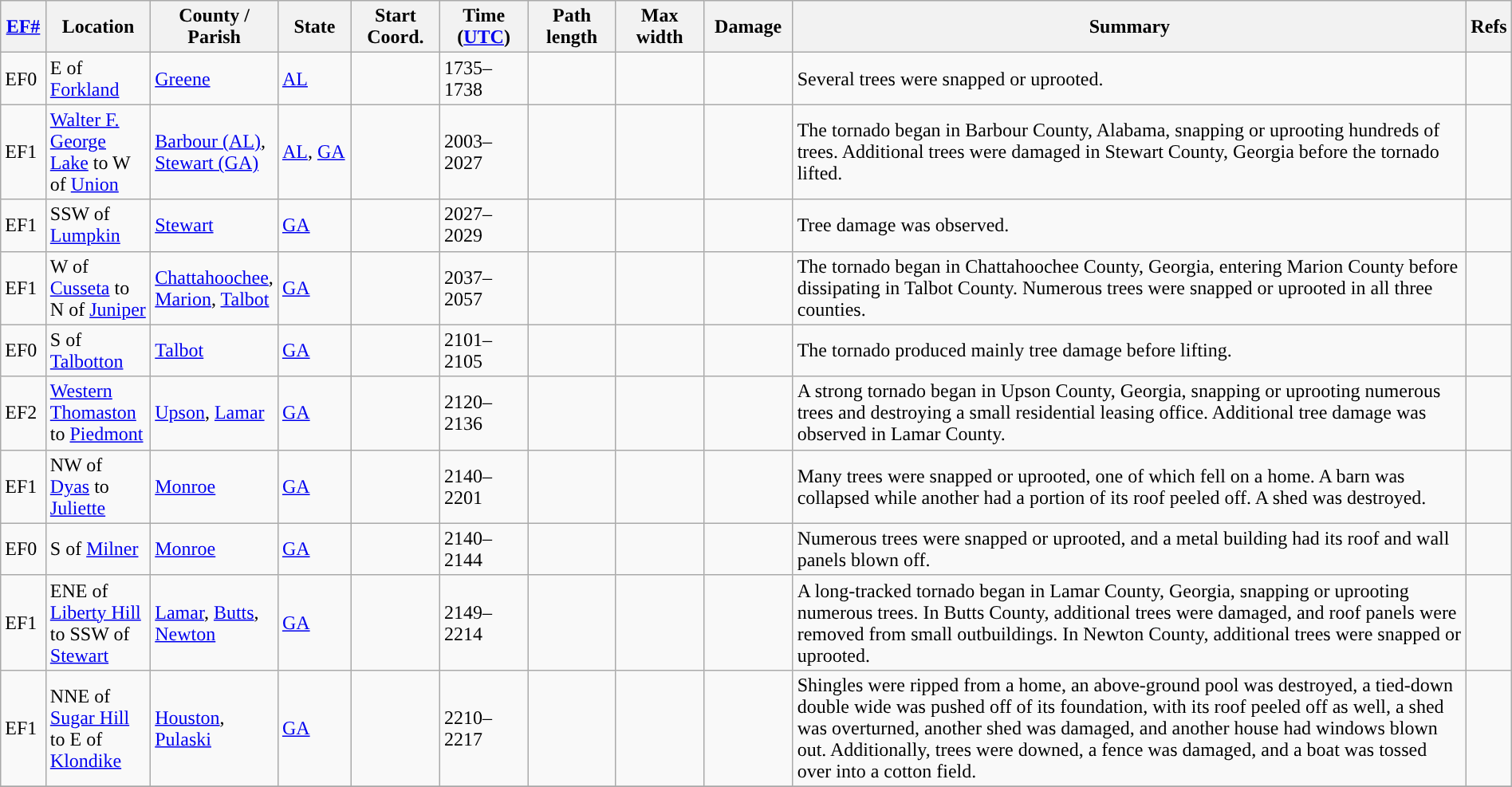<table class="wikitable sortable" style="width:100%;">
<tr>
<th scope="col" width="3%" align="center"><a href='#'>EF#</a></th>
<th scope="col" width="7%" align="center" class="unsortable">Location</th>
<th scope="col" width="6%" align="center" class="unsortable">County / Parish</th>
<th scope="col" width="5%" align="center">State</th>
<th scope="col" width="6%" align="center">Start Coord.</th>
<th scope="col" width="6%" align="center">Time (<a href='#'>UTC</a>)</th>
<th scope="col" width="6%" align="center">Path length</th>
<th scope="col" width="6%" align="center">Max width</th>
<th scope="col" width="6%" align="center">Damage</th>
<th scope="col" width="48%" class="unsortable" align="center">Summary</th>
<th scope="col" width="48%" class="unsortable" align="center">Refs</th>
</tr>
<tr>
<td>EF0</td>
<td>E of <a href='#'>Forkland</a></td>
<td><a href='#'>Greene</a></td>
<td><a href='#'>AL</a></td>
<td></td>
<td>1735–1738</td>
<td></td>
<td></td>
<td></td>
<td>Several trees were snapped or uprooted.</td>
<td></td>
</tr>
<tr>
<td>EF1</td>
<td><a href='#'>Walter F. George Lake</a> to W of <a href='#'>Union</a></td>
<td><a href='#'>Barbour (AL)</a>, <a href='#'>Stewart (GA)</a></td>
<td><a href='#'>AL</a>, <a href='#'>GA</a></td>
<td></td>
<td>2003–2027</td>
<td></td>
<td></td>
<td></td>
<td>The tornado began in Barbour County, Alabama, snapping or uprooting hundreds of trees. Additional trees were damaged in Stewart County, Georgia before the tornado lifted.</td>
<td></td>
</tr>
<tr>
<td>EF1</td>
<td>SSW of <a href='#'>Lumpkin</a></td>
<td><a href='#'>Stewart</a></td>
<td><a href='#'>GA</a></td>
<td></td>
<td>2027–2029</td>
<td></td>
<td></td>
<td></td>
<td>Tree damage was observed.</td>
<td></td>
</tr>
<tr>
<td>EF1</td>
<td>W of <a href='#'>Cusseta</a> to N of <a href='#'>Juniper</a></td>
<td><a href='#'>Chattahoochee</a>, <a href='#'>Marion</a>, <a href='#'>Talbot</a></td>
<td><a href='#'>GA</a></td>
<td></td>
<td>2037–2057</td>
<td></td>
<td></td>
<td></td>
<td>The tornado began in Chattahoochee County, Georgia, entering Marion County before dissipating in Talbot County. Numerous trees were snapped or uprooted in all three counties.</td>
<td><br></td>
</tr>
<tr>
<td>EF0</td>
<td>S of <a href='#'>Talbotton</a></td>
<td><a href='#'>Talbot</a></td>
<td><a href='#'>GA</a></td>
<td></td>
<td>2101–2105</td>
<td></td>
<td></td>
<td></td>
<td>The tornado produced mainly tree damage before lifting.</td>
<td></td>
</tr>
<tr>
<td>EF2</td>
<td><a href='#'>Western Thomaston</a> to <a href='#'>Piedmont</a></td>
<td><a href='#'>Upson</a>, <a href='#'>Lamar</a></td>
<td><a href='#'>GA</a></td>
<td></td>
<td>2120–2136</td>
<td></td>
<td></td>
<td></td>
<td>A strong tornado began in Upson County, Georgia, snapping or uprooting numerous trees and destroying a small residential leasing office. Additional tree damage was observed in Lamar County.</td>
<td></td>
</tr>
<tr>
<td>EF1</td>
<td>NW of <a href='#'>Dyas</a> to <a href='#'>Juliette</a></td>
<td><a href='#'>Monroe</a></td>
<td><a href='#'>GA</a></td>
<td></td>
<td>2140–2201</td>
<td></td>
<td></td>
<td></td>
<td>Many trees were snapped or uprooted, one of which fell on a home. A barn was collapsed while another had a portion of its roof peeled off. A shed was destroyed.</td>
<td></td>
</tr>
<tr>
<td>EF0</td>
<td>S of <a href='#'>Milner</a></td>
<td><a href='#'>Monroe</a></td>
<td><a href='#'>GA</a></td>
<td></td>
<td>2140–2144</td>
<td></td>
<td></td>
<td></td>
<td>Numerous trees were snapped or uprooted, and a metal building had its roof and wall panels blown off.</td>
<td></td>
</tr>
<tr>
<td>EF1</td>
<td>ENE of <a href='#'>Liberty Hill</a> to SSW of <a href='#'>Stewart</a></td>
<td><a href='#'>Lamar</a>, <a href='#'>Butts</a>, <a href='#'>Newton</a></td>
<td><a href='#'>GA</a></td>
<td></td>
<td>2149–2214</td>
<td></td>
<td></td>
<td></td>
<td>A long-tracked tornado began in Lamar County, Georgia, snapping or uprooting numerous trees. In Butts County, additional trees were damaged, and roof panels were removed from small outbuildings. In Newton County, additional trees were snapped or uprooted.</td>
<td><br></td>
</tr>
<tr>
<td>EF1</td>
<td>NNE of <a href='#'>Sugar Hill</a> to E of <a href='#'>Klondike</a></td>
<td><a href='#'>Houston</a>, <a href='#'>Pulaski</a></td>
<td><a href='#'>GA</a></td>
<td></td>
<td>2210–2217</td>
<td></td>
<td></td>
<td></td>
<td>Shingles were ripped from a home, an above-ground pool was destroyed, a tied-down double wide was pushed off of its foundation, with its roof peeled off as well, a shed was overturned, another shed was damaged, and another house had windows blown out. Additionally, trees were downed, a fence was damaged, and a boat was tossed over  into a cotton field.</td>
<td></td>
</tr>
<tr>
</tr>
</table>
